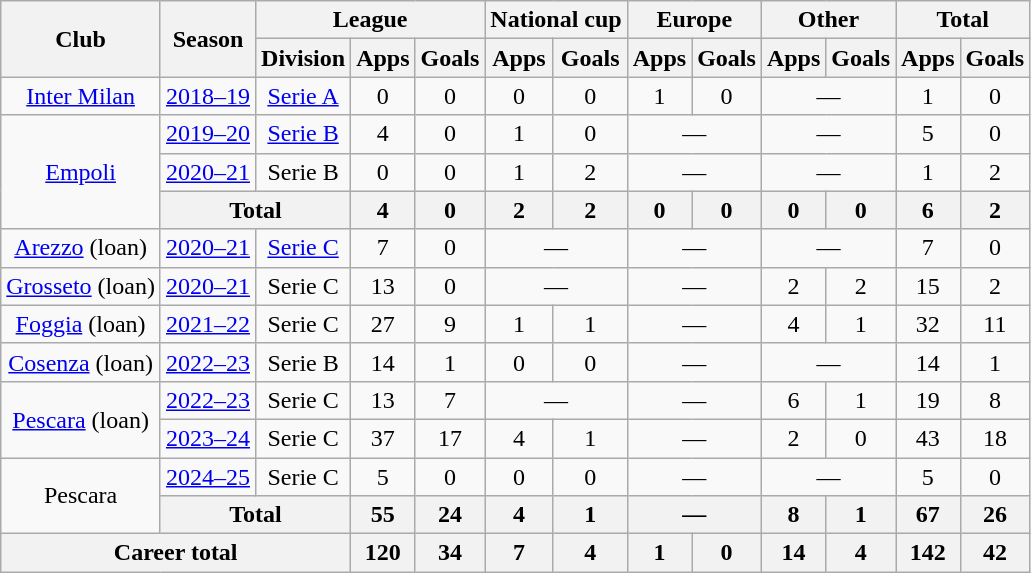<table class="wikitable" style="text-align:center">
<tr>
<th rowspan="2">Club</th>
<th rowspan="2">Season</th>
<th colspan="3">League</th>
<th colspan="2">National cup</th>
<th colspan="2">Europe</th>
<th colspan="2">Other</th>
<th colspan="2">Total</th>
</tr>
<tr>
<th>Division</th>
<th>Apps</th>
<th>Goals</th>
<th>Apps</th>
<th>Goals</th>
<th>Apps</th>
<th>Goals</th>
<th>Apps</th>
<th>Goals</th>
<th>Apps</th>
<th>Goals</th>
</tr>
<tr>
<td><a href='#'>Inter Milan</a></td>
<td><a href='#'>2018–19</a></td>
<td><a href='#'>Serie A</a></td>
<td>0</td>
<td>0</td>
<td>0</td>
<td>0</td>
<td>1</td>
<td>0</td>
<td colspan="2">—</td>
<td>1</td>
<td>0</td>
</tr>
<tr>
<td rowspan="3"><a href='#'>Empoli</a></td>
<td><a href='#'>2019–20</a></td>
<td><a href='#'>Serie B</a></td>
<td>4</td>
<td>0</td>
<td>1</td>
<td>0</td>
<td colspan="2">—</td>
<td colspan="2">—</td>
<td>5</td>
<td>0</td>
</tr>
<tr>
<td><a href='#'>2020–21</a></td>
<td>Serie B</td>
<td>0</td>
<td>0</td>
<td>1</td>
<td>2</td>
<td colspan="2">—</td>
<td colspan="2">—</td>
<td>1</td>
<td>2</td>
</tr>
<tr>
<th colspan="2">Total</th>
<th>4</th>
<th>0</th>
<th>2</th>
<th>2</th>
<th>0</th>
<th>0</th>
<th>0</th>
<th>0</th>
<th>6</th>
<th>2</th>
</tr>
<tr>
<td><a href='#'>Arezzo</a> (loan)</td>
<td><a href='#'>2020–21</a></td>
<td><a href='#'>Serie C</a></td>
<td>7</td>
<td>0</td>
<td colspan="2">—</td>
<td colspan="2">—</td>
<td colspan="2">—</td>
<td>7</td>
<td>0</td>
</tr>
<tr>
<td><a href='#'>Grosseto</a> (loan)</td>
<td><a href='#'>2020–21</a></td>
<td>Serie C</td>
<td>13</td>
<td>0</td>
<td colspan="2">—</td>
<td colspan="2">—</td>
<td>2</td>
<td>2</td>
<td>15</td>
<td>2</td>
</tr>
<tr>
<td><a href='#'>Foggia</a> (loan)</td>
<td><a href='#'>2021–22</a></td>
<td>Serie C</td>
<td>27</td>
<td>9</td>
<td>1</td>
<td>1</td>
<td colspan="2">—</td>
<td>4</td>
<td>1</td>
<td>32</td>
<td>11</td>
</tr>
<tr>
<td><a href='#'>Cosenza</a> (loan)</td>
<td><a href='#'>2022–23</a></td>
<td>Serie B</td>
<td>14</td>
<td>1</td>
<td>0</td>
<td>0</td>
<td colspan="2">—</td>
<td colspan="2">—</td>
<td>14</td>
<td>1</td>
</tr>
<tr>
<td rowspan="2"><a href='#'>Pescara</a> (loan)</td>
<td><a href='#'>2022–23</a></td>
<td>Serie C</td>
<td>13</td>
<td>7</td>
<td colspan="2">—</td>
<td colspan="2">—</td>
<td>6</td>
<td>1</td>
<td>19</td>
<td>8</td>
</tr>
<tr>
<td><a href='#'>2023–24</a></td>
<td>Serie C</td>
<td>37</td>
<td>17</td>
<td>4</td>
<td>1</td>
<td colspan="2">—</td>
<td>2</td>
<td>0</td>
<td>43</td>
<td>18</td>
</tr>
<tr>
<td rowspan="2">Pescara</td>
<td><a href='#'>2024–25</a></td>
<td>Serie C</td>
<td>5</td>
<td>0</td>
<td>0</td>
<td>0</td>
<td colspan="2">—</td>
<td colspan="2">—</td>
<td>5</td>
<td>0</td>
</tr>
<tr>
<th colspan="2">Total</th>
<th>55</th>
<th>24</th>
<th>4</th>
<th>1</th>
<th colspan="2">—</th>
<th>8</th>
<th>1</th>
<th>67</th>
<th>26</th>
</tr>
<tr>
<th colspan="3">Career total</th>
<th>120</th>
<th>34</th>
<th>7</th>
<th>4</th>
<th>1</th>
<th>0</th>
<th>14</th>
<th>4</th>
<th>142</th>
<th>42</th>
</tr>
</table>
